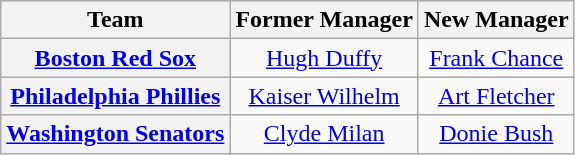<table class="wikitable plainrowheaders" style="text-align:center;">
<tr>
<th>Team</th>
<th>Former Manager</th>
<th>New Manager</th>
</tr>
<tr>
<th scope="row" style="text-align:center;"><a href='#'>Boston Red Sox</a></th>
<td><a href='#'>Hugh Duffy</a></td>
<td><a href='#'>Frank Chance</a></td>
</tr>
<tr>
<th scope="row" style="text-align:center;"><a href='#'>Philadelphia Phillies</a></th>
<td><a href='#'>Kaiser Wilhelm</a></td>
<td><a href='#'>Art Fletcher</a></td>
</tr>
<tr>
<th scope="row" style="text-align:center;"><a href='#'>Washington Senators</a></th>
<td><a href='#'>Clyde Milan</a></td>
<td><a href='#'>Donie Bush</a></td>
</tr>
</table>
